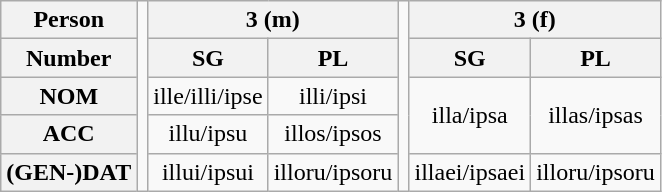<table class="wikitable" style="text-align: center;">
<tr>
<th>Person</th>
<td rowspan="5"></td>
<th colspan="2">3 (m)</th>
<td rowspan="5"></td>
<th colspan="2">3 (f)</th>
</tr>
<tr>
<th>Number</th>
<th>SG</th>
<th>PL</th>
<th>SG</th>
<th>PL</th>
</tr>
<tr>
<th>NOM</th>
<td>ille/illi/ipse</td>
<td>illi/ipsi</td>
<td rowspan="2">illa/ipsa</td>
<td rowspan="2">illas/ipsas</td>
</tr>
<tr>
<th>ACC</th>
<td>illu/ipsu</td>
<td>illos/ipsos</td>
</tr>
<tr>
<th>(GEN-)DAT</th>
<td>illui/ipsui</td>
<td>illoru/ipsoru</td>
<td>illaei/ipsaei</td>
<td>illoru/ipsoru</td>
</tr>
</table>
